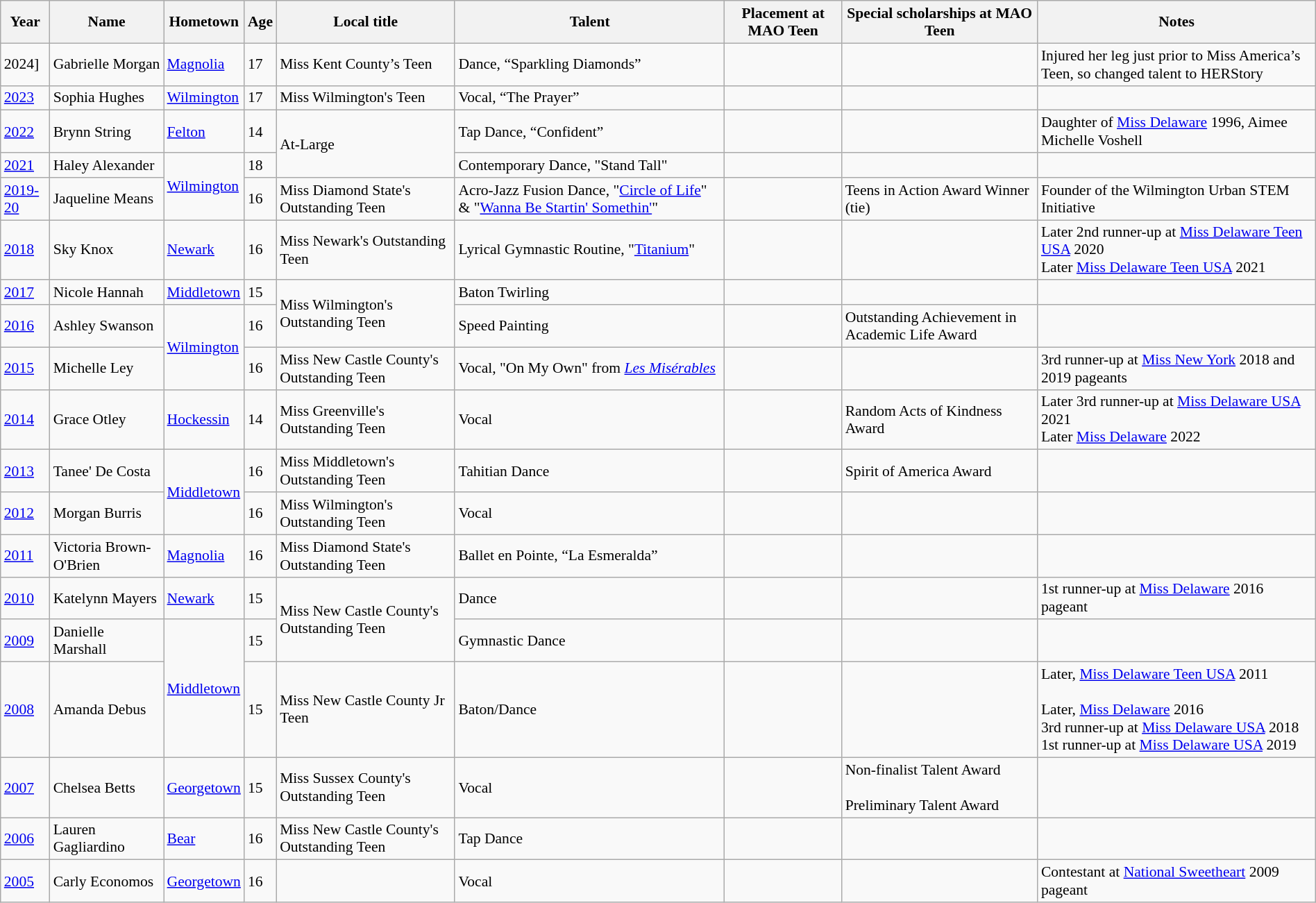<table class="wikitable sortable"style="width:100%; font-size:90%;">
<tr>
<th>Year</th>
<th>Name</th>
<th>Hometown</th>
<th>Age</th>
<th>Local title</th>
<th>Talent</th>
<th>Placement at MAO Teen</th>
<th>Special scholarships at MAO Teen</th>
<th>Notes</th>
</tr>
<tr>
<td [[Miss America's Teen 2025>2024]</td>
<td>Gabrielle Morgan</td>
<td><a href='#'>Magnolia</a></td>
<td>17</td>
<td>Miss Kent County’s Teen</td>
<td>Dance, “Sparkling Diamonds”</td>
<td></td>
<td></td>
<td>Injured her leg just prior to Miss America’s Teen, so changed talent to HERStory</td>
</tr>
<tr>
<td><a href='#'>2023</a></td>
<td>Sophia Hughes</td>
<td><a href='#'>Wilmington</a></td>
<td>17</td>
<td>Miss Wilmington's Teen</td>
<td>Vocal, “The Prayer”</td>
<td></td>
<td></td>
<td></td>
</tr>
<tr>
<td><a href='#'>2022</a></td>
<td>Brynn String</td>
<td><a href='#'>Felton</a></td>
<td>14</td>
<td rowspan="2">At-Large</td>
<td>Tap Dance, “Confident”</td>
<td align="center"></td>
<td></td>
<td>Daughter of <a href='#'>Miss Delaware</a> 1996, Aimee Michelle Voshell</td>
</tr>
<tr>
<td><a href='#'>2021</a></td>
<td>Haley Alexander</td>
<td rowspan="2"><a href='#'>Wilmington</a></td>
<td>18</td>
<td>Contemporary Dance, "Stand Tall"</td>
<td></td>
<td></td>
<td></td>
</tr>
<tr>
<td><a href='#'>2019-20</a></td>
<td>Jaqueline Means</td>
<td>16</td>
<td>Miss Diamond State's Outstanding Teen</td>
<td>Acro-Jazz Fusion Dance, "<a href='#'>Circle of Life</a>" & "<a href='#'>Wanna Be Startin' Somethin'</a>"</td>
<td></td>
<td>Teens in Action Award Winner (tie)</td>
<td>Founder of the Wilmington Urban STEM Initiative</td>
</tr>
<tr>
<td><a href='#'>2018</a></td>
<td>Sky Knox</td>
<td><a href='#'>Newark</a></td>
<td>16</td>
<td>Miss Newark's Outstanding Teen</td>
<td>Lyrical Gymnastic Routine, "<a href='#'>Titanium</a>"</td>
<td></td>
<td></td>
<td>Later 2nd runner-up at <a href='#'>Miss Delaware Teen USA</a> 2020<br>Later <a href='#'>Miss Delaware Teen USA</a> 2021</td>
</tr>
<tr>
<td><a href='#'>2017</a></td>
<td>Nicole Hannah</td>
<td><a href='#'>Middletown</a></td>
<td>15</td>
<td rowspan=2>Miss Wilmington's Outstanding Teen</td>
<td>Baton Twirling</td>
<td></td>
<td></td>
<td></td>
</tr>
<tr>
<td><a href='#'>2016</a></td>
<td>Ashley Swanson</td>
<td rowspan=2><a href='#'>Wilmington</a></td>
<td>16</td>
<td>Speed Painting</td>
<td></td>
<td>Outstanding Achievement in Academic Life Award</td>
<td></td>
</tr>
<tr>
<td><a href='#'>2015</a></td>
<td>Michelle Ley</td>
<td>16</td>
<td>Miss New Castle County's Outstanding Teen</td>
<td>Vocal, "On My Own" from <em><a href='#'>Les Misérables</a></em></td>
<td></td>
<td></td>
<td>3rd runner-up at <a href='#'>Miss New York</a> 2018 and 2019 pageants</td>
</tr>
<tr>
<td><a href='#'>2014</a></td>
<td>Grace Otley</td>
<td><a href='#'>Hockessin</a></td>
<td>14</td>
<td>Miss Greenville's Outstanding Teen</td>
<td>Vocal</td>
<td></td>
<td>Random Acts of Kindness Award</td>
<td>Later 3rd runner-up at <a href='#'>Miss Delaware USA</a> 2021<br>Later <a href='#'>Miss Delaware</a> 2022</td>
</tr>
<tr>
<td><a href='#'>2013</a></td>
<td>Tanee' De Costa</td>
<td rowspan=2><a href='#'>Middletown</a></td>
<td>16</td>
<td>Miss Middletown's Outstanding Teen</td>
<td>Tahitian Dance</td>
<td></td>
<td>Spirit of America Award</td>
<td></td>
</tr>
<tr>
<td><a href='#'>2012</a></td>
<td>Morgan Burris</td>
<td>16</td>
<td>Miss Wilmington's Outstanding Teen</td>
<td>Vocal</td>
<td></td>
<td></td>
<td></td>
</tr>
<tr>
<td><a href='#'>2011</a></td>
<td>Victoria Brown-O'Brien</td>
<td><a href='#'>Magnolia</a></td>
<td>16</td>
<td>Miss Diamond State's Outstanding Teen</td>
<td>Ballet en Pointe, “La Esmeralda”</td>
<td></td>
<td></td>
<td></td>
</tr>
<tr>
<td><a href='#'>2010</a></td>
<td>Katelynn Mayers</td>
<td><a href='#'>Newark</a></td>
<td>15</td>
<td rowspan=2>Miss New Castle County's Outstanding Teen</td>
<td>Dance</td>
<td></td>
<td></td>
<td>1st runner-up at <a href='#'>Miss Delaware</a> 2016 pageant</td>
</tr>
<tr>
<td><a href='#'>2009</a></td>
<td>Danielle Marshall</td>
<td rowspan=2><a href='#'>Middletown</a></td>
<td>15</td>
<td>Gymnastic Dance</td>
<td></td>
<td></td>
<td></td>
</tr>
<tr>
<td><a href='#'>2008</a></td>
<td>Amanda Debus</td>
<td>15</td>
<td>Miss New Castle County Jr Teen</td>
<td>Baton/Dance</td>
<td></td>
<td></td>
<td>Later, <a href='#'>Miss Delaware Teen USA</a> 2011<br><br>Later, <a href='#'>Miss Delaware</a> 2016<br>3rd runner-up at <a href='#'>Miss Delaware USA</a> 2018<br>1st runner-up at <a href='#'>Miss Delaware USA</a> 2019</td>
</tr>
<tr>
<td><a href='#'>2007</a></td>
<td>Chelsea Betts</td>
<td><a href='#'>Georgetown</a></td>
<td>15</td>
<td>Miss Sussex County's Outstanding Teen</td>
<td>Vocal</td>
<td></td>
<td>Non-finalist Talent Award<br><br>Preliminary Talent Award</td>
<td></td>
</tr>
<tr>
<td><a href='#'>2006</a></td>
<td>Lauren Gagliardino</td>
<td><a href='#'>Bear</a></td>
<td>16</td>
<td>Miss New Castle County's Outstanding Teen</td>
<td>Tap Dance</td>
<td></td>
<td></td>
<td></td>
</tr>
<tr>
<td><a href='#'>2005</a></td>
<td>Carly Economos</td>
<td><a href='#'>Georgetown</a></td>
<td>16</td>
<td></td>
<td>Vocal</td>
<td></td>
<td></td>
<td>Contestant at <a href='#'>National Sweetheart</a> 2009 pageant</td>
</tr>
</table>
